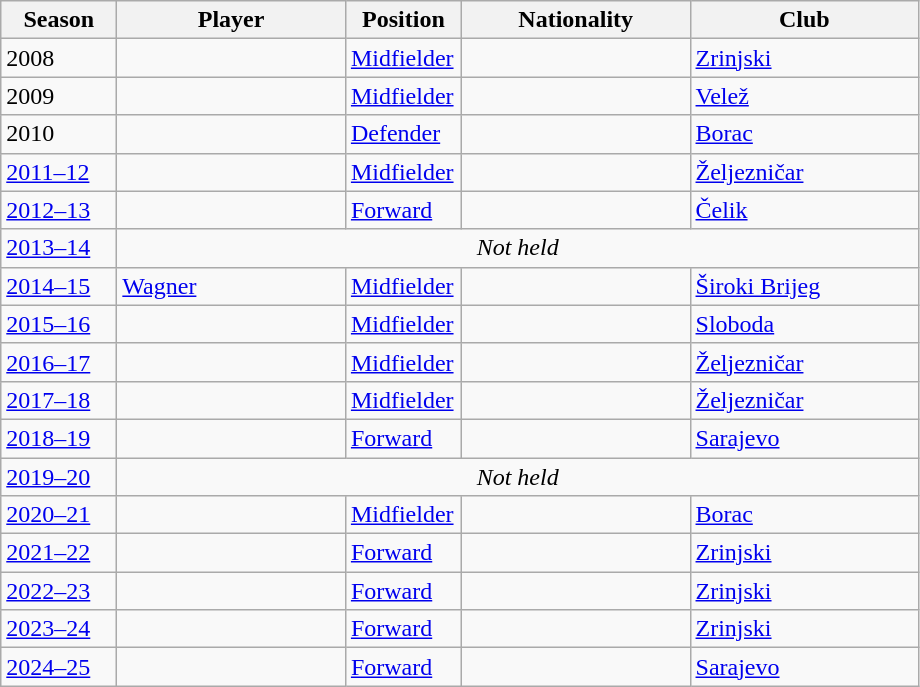<table class="sortable wikitable plainrowheaders">
<tr>
<th scope="col" width=70px>Season</th>
<th scope="col" width=145px>Player</th>
<th scope="col" width=70px>Position</th>
<th scope="col" width=145px>Nationality</th>
<th scope="col" width=145px>Club</th>
</tr>
<tr>
<td>2008</td>
<td></td>
<td><a href='#'>Midfielder</a></td>
<td></td>
<td><a href='#'>Zrinjski</a></td>
</tr>
<tr>
<td>2009</td>
<td></td>
<td><a href='#'>Midfielder</a></td>
<td></td>
<td><a href='#'>Velež</a></td>
</tr>
<tr>
<td>2010</td>
<td></td>
<td><a href='#'>Defender</a></td>
<td></td>
<td><a href='#'>Borac</a></td>
</tr>
<tr>
<td><a href='#'>2011–12</a></td>
<td> </td>
<td><a href='#'>Midfielder</a></td>
<td></td>
<td><a href='#'>Željezničar</a></td>
</tr>
<tr>
<td><a href='#'>2012–13</a></td>
<td></td>
<td><a href='#'>Forward</a></td>
<td></td>
<td><a href='#'>Čelik</a></td>
</tr>
<tr>
<td><a href='#'>2013–14</a></td>
<td style="text-align:center "colspan="5"><em>Not held</em></td>
</tr>
<tr>
<td><a href='#'>2014–15</a></td>
<td><a href='#'>Wagner</a></td>
<td><a href='#'>Midfielder</a></td>
<td></td>
<td><a href='#'>Široki Brijeg</a></td>
</tr>
<tr>
<td><a href='#'>2015–16</a></td>
<td> </td>
<td><a href='#'>Midfielder</a></td>
<td></td>
<td><a href='#'>Sloboda</a></td>
</tr>
<tr>
<td><a href='#'>2016–17</a></td>
<td></td>
<td><a href='#'>Midfielder</a></td>
<td></td>
<td><a href='#'>Željezničar</a></td>
</tr>
<tr>
<td><a href='#'>2017–18</a></td>
<td> </td>
<td><a href='#'>Midfielder</a></td>
<td></td>
<td><a href='#'>Željezničar</a></td>
</tr>
<tr>
<td><a href='#'>2018–19</a></td>
<td></td>
<td><a href='#'>Forward</a></td>
<td></td>
<td><a href='#'>Sarajevo</a></td>
</tr>
<tr>
<td><a href='#'>2019–20</a></td>
<td style="text-align:center "colspan="5"><em>Not held</em></td>
</tr>
<tr>
<td><a href='#'>2020–21</a></td>
<td> </td>
<td><a href='#'>Midfielder</a></td>
<td></td>
<td><a href='#'>Borac</a></td>
</tr>
<tr>
<td><a href='#'>2021–22</a></td>
<td> </td>
<td><a href='#'>Forward</a></td>
<td></td>
<td><a href='#'>Zrinjski</a></td>
</tr>
<tr>
<td><a href='#'>2022–23</a></td>
<td> </td>
<td><a href='#'>Forward</a></td>
<td></td>
<td><a href='#'>Zrinjski</a></td>
</tr>
<tr>
<td><a href='#'>2023–24</a></td>
<td> </td>
<td><a href='#'>Forward</a></td>
<td></td>
<td><a href='#'>Zrinjski</a></td>
</tr>
<tr>
<td><a href='#'>2024–25</a></td>
<td></td>
<td><a href='#'>Forward</a></td>
<td></td>
<td><a href='#'>Sarajevo</a></td>
</tr>
</table>
